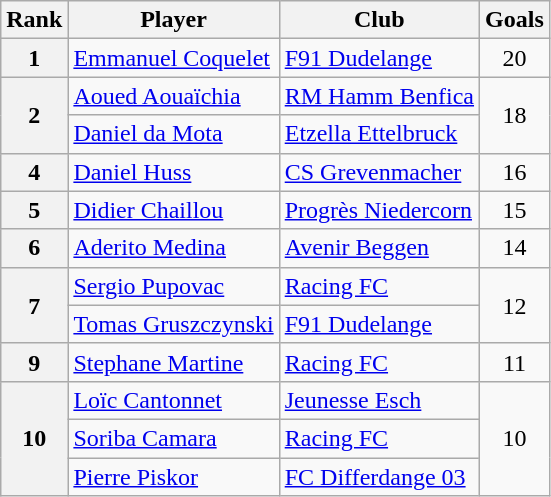<table class="wikitable" style="text-align:center">
<tr>
<th>Rank</th>
<th>Player</th>
<th>Club</th>
<th>Goals</th>
</tr>
<tr>
<th>1</th>
<td align="left"> <a href='#'>Emmanuel Coquelet</a></td>
<td align="left"><a href='#'>F91 Dudelange</a></td>
<td>20</td>
</tr>
<tr>
<th rowspan="2">2</th>
<td align="left"> <a href='#'>Aoued Aouaïchia</a></td>
<td align="left"><a href='#'>RM Hamm Benfica</a></td>
<td rowspan="2">18</td>
</tr>
<tr>
<td align="left"> <a href='#'>Daniel da Mota</a></td>
<td align="left"><a href='#'>Etzella Ettelbruck</a></td>
</tr>
<tr>
<th>4</th>
<td align="left"> <a href='#'>Daniel Huss</a></td>
<td align="left"><a href='#'>CS Grevenmacher</a></td>
<td>16</td>
</tr>
<tr>
<th>5</th>
<td align="left"> <a href='#'>Didier Chaillou</a></td>
<td align="left"><a href='#'>Progrès Niedercorn</a></td>
<td>15</td>
</tr>
<tr>
<th>6</th>
<td align="left"> <a href='#'>Aderito Medina</a></td>
<td align="left"><a href='#'>Avenir Beggen</a></td>
<td>14</td>
</tr>
<tr>
<th rowspan="2">7</th>
<td align="left"> <a href='#'>Sergio Pupovac</a></td>
<td align="left"><a href='#'>Racing FC</a></td>
<td rowspan="2">12</td>
</tr>
<tr>
<td align="left"> <a href='#'>Tomas Gruszczynski</a></td>
<td align="left"><a href='#'>F91 Dudelange</a></td>
</tr>
<tr>
<th>9</th>
<td align="left"> <a href='#'>Stephane Martine</a></td>
<td align="left"><a href='#'>Racing FC</a></td>
<td>11</td>
</tr>
<tr>
<th rowspan="3">10</th>
<td align="left"> <a href='#'>Loïc Cantonnet</a></td>
<td align="left"><a href='#'>Jeunesse Esch</a></td>
<td rowspan="3">10</td>
</tr>
<tr>
<td align="left"> <a href='#'>Soriba Camara</a></td>
<td align="left"><a href='#'>Racing FC</a></td>
</tr>
<tr>
<td align="left"> <a href='#'>Pierre Piskor</a></td>
<td align="left"><a href='#'>FC Differdange 03</a></td>
</tr>
</table>
